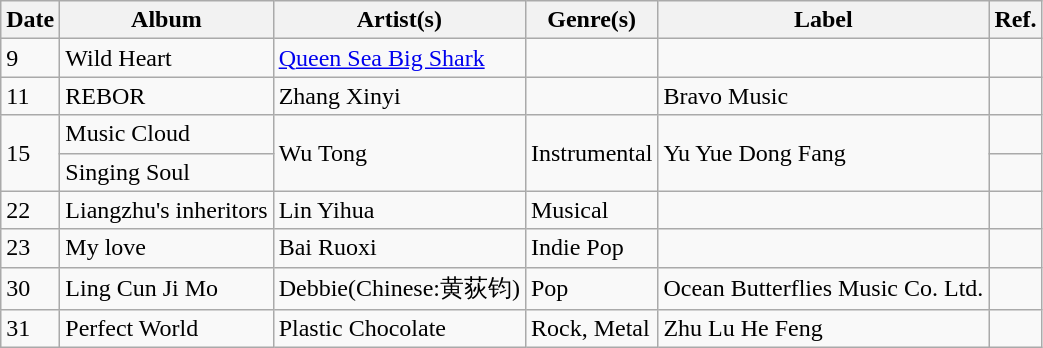<table class="wikitable">
<tr>
<th>Date</th>
<th>Album</th>
<th>Artist(s)</th>
<th>Genre(s)</th>
<th>Label</th>
<th>Ref.</th>
</tr>
<tr>
<td>9</td>
<td>Wild Heart</td>
<td><a href='#'>Queen Sea Big Shark</a></td>
<td></td>
<td></td>
<td></td>
</tr>
<tr>
<td>11</td>
<td>REBOR</td>
<td>Zhang Xinyi</td>
<td></td>
<td>Bravo Music</td>
<td></td>
</tr>
<tr>
<td rowspan="2">15</td>
<td>Music Cloud</td>
<td rowspan="2">Wu Tong</td>
<td rowspan="2">Instrumental</td>
<td rowspan="2">Yu Yue Dong Fang</td>
<td></td>
</tr>
<tr>
<td>Singing Soul</td>
<td></td>
</tr>
<tr>
<td>22</td>
<td>Liangzhu's inheritors</td>
<td>Lin Yihua</td>
<td>Musical</td>
<td></td>
<td></td>
</tr>
<tr>
<td>23</td>
<td>My love</td>
<td>Bai Ruoxi</td>
<td>Indie Pop</td>
<td></td>
<td></td>
</tr>
<tr>
<td>30</td>
<td>Ling Cun Ji Mo</td>
<td>Debbie(Chinese:黄荻钧)</td>
<td>Pop</td>
<td>Ocean Butterflies Music Co. Ltd.</td>
<td></td>
</tr>
<tr>
<td>31</td>
<td>Perfect World</td>
<td>Plastic Chocolate</td>
<td>Rock, Metal</td>
<td>Zhu Lu He Feng</td>
<td></td>
</tr>
</table>
